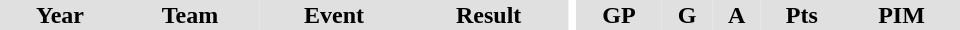<table border="0" cellpadding="1" cellspacing="0" ID="Table3" style="text-align:center; width:40em">
<tr ALIGN="center" bgcolor="#e0e0e0">
<th>Year</th>
<th>Team</th>
<th>Event</th>
<th>Result</th>
<th rowspan="99" bgcolor="#ffffff"></th>
<th>GP</th>
<th>G</th>
<th>A</th>
<th>Pts</th>
<th>PIM</th>
</tr>
</table>
